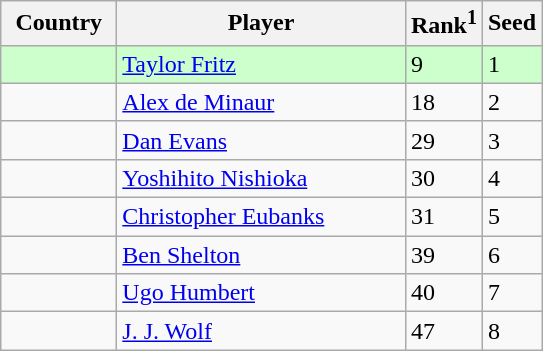<table class="wikitable" border="1">
<tr>
<th width="70">Country</th>
<th width="185">Player</th>
<th>Rank<sup>1</sup></th>
<th>Seed</th>
</tr>
<tr bgcolor=#cfc>
<td></td>
<td><a href='#'>Taylor Fritz</a></td>
<td>9</td>
<td>1</td>
</tr>
<tr>
<td></td>
<td><a href='#'>Alex de Minaur</a></td>
<td>18</td>
<td>2</td>
</tr>
<tr>
<td></td>
<td><a href='#'>Dan Evans</a></td>
<td>29</td>
<td>3</td>
</tr>
<tr>
<td></td>
<td><a href='#'>Yoshihito Nishioka</a></td>
<td>30</td>
<td>4</td>
</tr>
<tr>
<td></td>
<td><a href='#'>Christopher Eubanks</a></td>
<td>31</td>
<td>5</td>
</tr>
<tr>
<td></td>
<td><a href='#'>Ben Shelton</a></td>
<td>39</td>
<td>6</td>
</tr>
<tr>
<td></td>
<td><a href='#'>Ugo Humbert</a></td>
<td>40</td>
<td>7</td>
</tr>
<tr>
<td></td>
<td><a href='#'>J. J. Wolf</a></td>
<td>47</td>
<td>8</td>
</tr>
</table>
